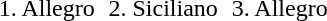<table>
<tr>
<td colspan="3"></td>
</tr>
<tr>
<td style="width: 33%; text-align: center;">1. Allegro</td>
<td style="width: 33%; text-align: center;">2. Siciliano</td>
<td style="width: 33%; text-align: center;">3. Allegro</td>
</tr>
</table>
